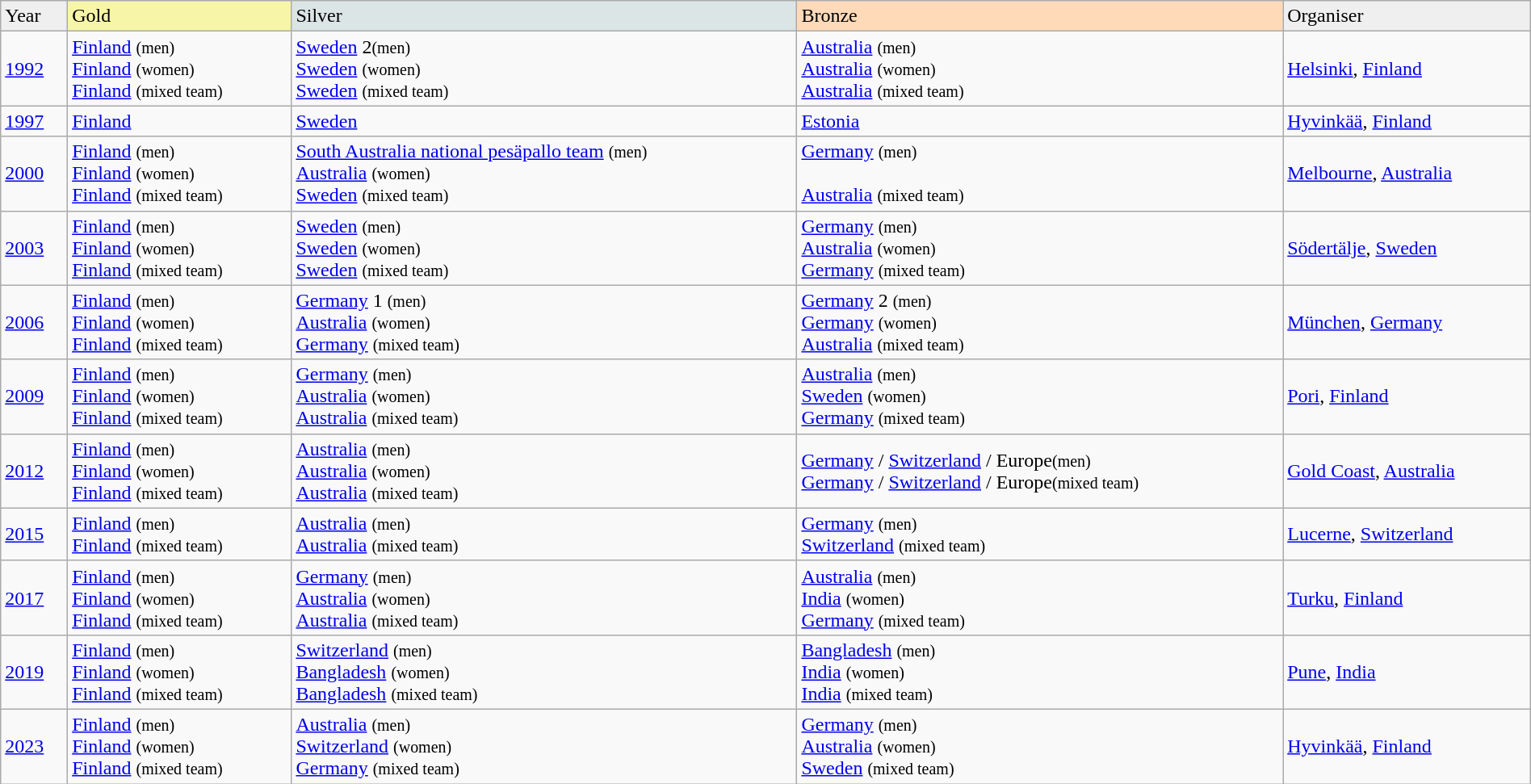<table class="wikitable" width=100%>
<tr bgcolor="#efefef" align=left>
<td>Year</td>
<td style="background-color: #F7F6A8;">Gold</td>
<td style="background-color: #DCE5E5;">Silver</td>
<td style="background-color: #FFDAB9;">Bronze</td>
<td>Organiser</td>
</tr>
<tr>
<td><a href='#'>1992</a></td>
<td> <a href='#'>Finland</a>  <small>(men)</small><br>  <a href='#'>Finland</a> <small>(women)</small> <br>  <a href='#'>Finland</a> <small>(mixed team)</small></td>
<td> <a href='#'>Sweden</a> 2<small>(men)</small> <br>  <a href='#'>Sweden</a> <small>(women)</small> <br>  <a href='#'>Sweden</a> <small>(mixed team)</small></td>
<td> <a href='#'>Australia</a> <small>(men)</small> <br>  <a href='#'>Australia</a> <small>(women)</small> <br>  <a href='#'>Australia</a> <small>(mixed team)</small></td>
<td><a href='#'>Helsinki</a>, <a href='#'>Finland</a></td>
</tr>
<tr>
<td><a href='#'>1997</a></td>
<td> <a href='#'>Finland</a></td>
<td> <a href='#'>Sweden</a></td>
<td> <a href='#'>Estonia</a></td>
<td><a href='#'>Hyvinkää</a>, <a href='#'>Finland</a></td>
</tr>
<tr>
<td><a href='#'>2000</a></td>
<td> <a href='#'>Finland</a>  <small>(men)</small><br>  <a href='#'>Finland</a> <small>(women)</small> <br>  <a href='#'>Finland</a> <small>(mixed team)</small></td>
<td> <a href='#'>South Australia national pesäpallo team</a> <small>(men)</small> <br>  <a href='#'>Australia</a> <small>(women)</small> <br>  <a href='#'>Sweden</a> <small>(mixed team)</small></td>
<td> <a href='#'>Germany</a> <small>(men)</small> <br> <br>  <a href='#'>Australia</a> <small>(mixed team)</small></td>
<td><a href='#'>Melbourne</a>, <a href='#'>Australia</a></td>
</tr>
<tr>
<td><a href='#'>2003</a></td>
<td> <a href='#'>Finland</a>  <small>(men)</small><br>  <a href='#'>Finland</a> <small>(women)</small> <br>  <a href='#'>Finland</a> <small>(mixed team)</small></td>
<td> <a href='#'>Sweden</a>  <small>(men)</small><br>  <a href='#'>Sweden</a> <small>(women)</small> <br>  <a href='#'>Sweden</a> <small>(mixed team)</small></td>
<td> <a href='#'>Germany</a>  <small>(men)</small><br>  <a href='#'>Australia</a> <small>(women)</small> <br>  <a href='#'>Germany</a> <small>(mixed team)</small></td>
<td><a href='#'>Södertälje</a>, <a href='#'>Sweden</a></td>
</tr>
<tr>
<td><a href='#'>2006</a></td>
<td> <a href='#'>Finland</a>  <small>(men)</small><br>  <a href='#'>Finland</a> <small>(women)</small> <br>  <a href='#'>Finland</a> <small>(mixed team)</small></td>
<td> <a href='#'>Germany</a> 1 <small>(men)</small><br>  <a href='#'>Australia</a> <small>(women)</small> <br>  <a href='#'>Germany</a> <small>(mixed team)</small></td>
<td> <a href='#'>Germany</a> 2 <small>(men)</small><br>  <a href='#'>Germany</a> <small>(women)</small> <br>  <a href='#'>Australia</a> <small>(mixed team)</small></td>
<td><a href='#'>München</a>, <a href='#'>Germany</a></td>
</tr>
<tr>
<td><a href='#'>2009</a></td>
<td> <a href='#'>Finland</a>  <small>(men)</small><br>  <a href='#'>Finland</a> <small>(women)</small> <br>  <a href='#'>Finland</a> <small>(mixed team)</small></td>
<td> <a href='#'>Germany</a> <small>(men)</small><br>  <a href='#'>Australia</a> <small>(women)</small> <br>  <a href='#'>Australia</a> <small>(mixed team)</small></td>
<td> <a href='#'>Australia</a> <small>(men)</small><br>  <a href='#'>Sweden</a> <small>(women)</small> <br>  <a href='#'>Germany</a> <small>(mixed team)</small></td>
<td><a href='#'>Pori</a>, <a href='#'>Finland</a></td>
</tr>
<tr>
<td><a href='#'>2012</a></td>
<td> <a href='#'>Finland</a>  <small>(men)</small><br>  <a href='#'>Finland</a> <small>(women)</small> <br>  <a href='#'>Finland</a> <small>(mixed team)</small></td>
<td> <a href='#'>Australia</a> <small>(men)</small><br>  <a href='#'>Australia</a> <small>(women)</small> <br>  <a href='#'>Australia</a> <small>(mixed team)</small></td>
<td> <a href='#'>Germany</a> /  <a href='#'>Switzerland</a> / Europe<small>(men)</small><br> <a href='#'>Germany</a> /  <a href='#'>Switzerland</a> / Europe<small>(mixed team)</small></td>
<td><a href='#'>Gold Coast</a>, <a href='#'>Australia</a></td>
</tr>
<tr>
<td><a href='#'>2015</a></td>
<td> <a href='#'>Finland</a>  <small>(men)</small><br>  <a href='#'>Finland</a> <small>(mixed team)</small></td>
<td> <a href='#'>Australia</a> <small>(men)</small><br>  <a href='#'>Australia</a> <small>(mixed team)</small></td>
<td> <a href='#'>Germany</a> <small>(men)</small><br>  <a href='#'>Switzerland</a> <small>(mixed team)</small></td>
<td><a href='#'>Lucerne</a>, <a href='#'>Switzerland</a></td>
</tr>
<tr>
<td><a href='#'>2017</a></td>
<td> <a href='#'>Finland</a>  <small>(men)</small><br>  <a href='#'>Finland</a> <small>(women)</small> <br>  <a href='#'>Finland</a> <small>(mixed team)</small></td>
<td> <a href='#'>Germany</a>  <small>(men)</small><br>  <a href='#'>Australia</a> <small>(women)</small> <br>  <a href='#'>Australia</a> <small>(mixed team)</small></td>
<td> <a href='#'>Australia</a>  <small>(men)</small><br>  <a href='#'>India</a> <small>(women)</small> <br>  <a href='#'>Germany</a> <small>(mixed team)</small></td>
<td><a href='#'>Turku</a>, <a href='#'>Finland</a></td>
</tr>
<tr>
<td><a href='#'>2019</a></td>
<td> <a href='#'>Finland</a>  <small>(men)</small><br>  <a href='#'>Finland</a> <small>(women)</small> <br>  <a href='#'>Finland</a> <small>(mixed team)</small></td>
<td> <a href='#'>Switzerland</a>  <small>(men)</small><br>  <a href='#'>Bangladesh</a> <small>(women)</small> <br>  <a href='#'>Bangladesh</a> <small>(mixed team)</small></td>
<td> <a href='#'>Bangladesh</a> <small>(men)</small><br>  <a href='#'>India</a> <small>(women)</small> <br>  <a href='#'>India</a> <small>(mixed team)</small></td>
<td><a href='#'>Pune</a>, <a href='#'>India</a></td>
</tr>
<tr>
<td><a href='#'>2023</a></td>
<td> <a href='#'>Finland</a>  <small>(men)</small><br>  <a href='#'>Finland</a> <small>(women)</small> <br>  <a href='#'>Finland</a> <small>(mixed team)</small></td>
<td> <a href='#'>Australia</a> <small>(men)</small><br>  <a href='#'>Switzerland</a> <small>(women)</small><br>  <a href='#'>Germany</a> <small>(mixed team)</small></td>
<td> <a href='#'>Germany</a> <small>(men)</small> <br>  <a href='#'>Australia</a> <small>(women)</small> <br>  <a href='#'>Sweden</a> <small>(mixed team)</small></td>
<td><a href='#'>Hyvinkää</a>, <a href='#'>Finland</a></td>
</tr>
</table>
